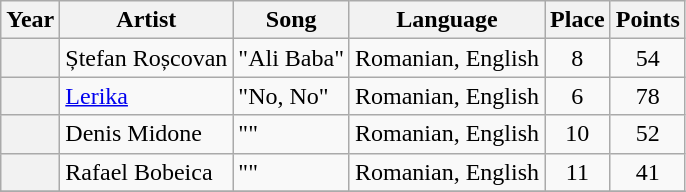<table class="wikitable sortable plainrowheaders">
<tr>
<th scope="col">Year</th>
<th scope="col">Artist</th>
<th scope="col">Song</th>
<th scope="col">Language</th>
<th scope="col" data-sort-type="number">Place</th>
<th scope="col" data-sort-type="number">Points</th>
</tr>
<tr>
<th scope="row" style="text-align:center;"></th>
<td>Ștefan Roșcovan</td>
<td>"Ali Baba"</td>
<td>Romanian, English</td>
<td style="text-align:center;">8</td>
<td style="text-align:center;">54</td>
</tr>
<tr>
<th scope="row" style="text-align:center;"></th>
<td><a href='#'>Lerika</a></td>
<td>"No, No"</td>
<td>Romanian, English</td>
<td style="text-align:center;">6</td>
<td style="text-align:center;">78</td>
</tr>
<tr>
<th scope="row" style="text-align:center;"></th>
<td>Denis Midone</td>
<td>""</td>
<td>Romanian, English</td>
<td style="text-align:center;">10</td>
<td style="text-align:center;">52</td>
</tr>
<tr>
<th scope="row" style="text-align:center;"></th>
<td>Rafael Bobeica</td>
<td>""</td>
<td>Romanian, English</td>
<td style="text-align:center;">11</td>
<td style="text-align:center;">41</td>
</tr>
<tr>
</tr>
</table>
